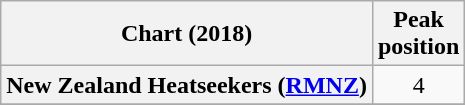<table class="wikitable sortable plainrowheaders" style="text-align:center">
<tr>
<th scope="col">Chart (2018)</th>
<th scope="col">Peak<br> position</th>
</tr>
<tr>
<th scope="row">New Zealand Heatseekers (<a href='#'>RMNZ</a>)</th>
<td>4</td>
</tr>
<tr>
</tr>
</table>
